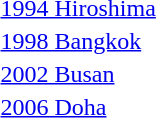<table>
<tr>
<td rowspan=2><a href='#'>1994 Hiroshima</a></td>
<td rowspan=2></td>
<td rowspan=2></td>
<td></td>
</tr>
<tr>
<td></td>
</tr>
<tr>
<td rowspan=2><a href='#'>1998 Bangkok</a></td>
<td rowspan=2></td>
<td rowspan=2></td>
<td></td>
</tr>
<tr>
<td></td>
</tr>
<tr>
<td rowspan=2><a href='#'>2002 Busan</a></td>
<td rowspan=2></td>
<td rowspan=2></td>
<td></td>
</tr>
<tr>
<td></td>
</tr>
<tr>
<td rowspan=2><a href='#'>2006 Doha</a></td>
<td rowspan=2></td>
<td rowspan=2></td>
<td></td>
</tr>
<tr>
<td></td>
</tr>
</table>
